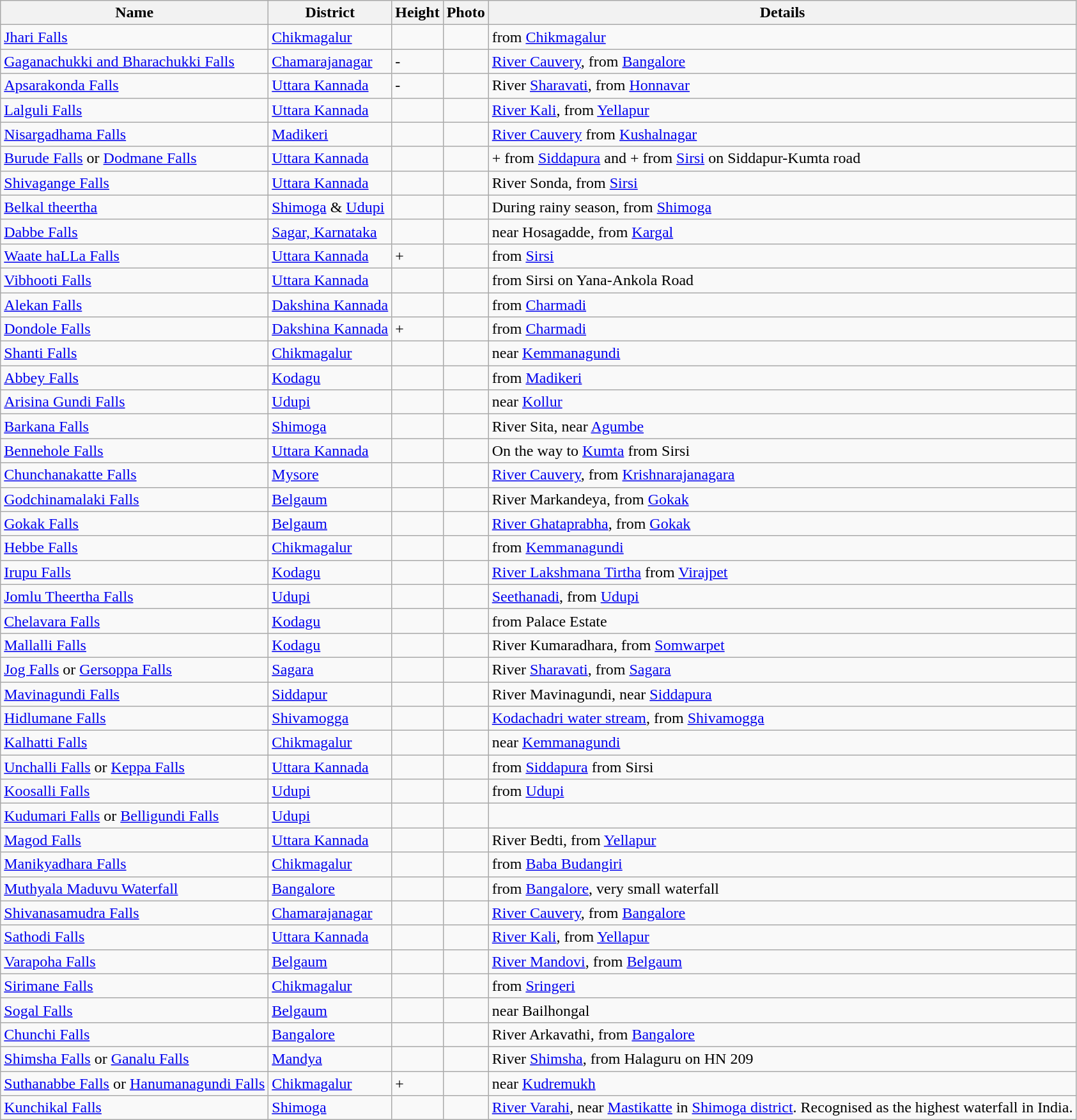<table class="wikitable sortable">
<tr>
<th>Name</th>
<th>District</th>
<th>Height</th>
<th class="unsortable">Photo</th>
<th>Details</th>
</tr>
<tr>
<td><a href='#'>Jhari Falls</a></td>
<td><a href='#'>Chikmagalur</a></td>
<td></td>
<td></td>
<td> from <a href='#'>Chikmagalur</a></td>
</tr>
<tr>
<td><a href='#'>Gaganachukki and Bharachukki Falls</a></td>
<td><a href='#'>Chamarajanagar</a></td>
<td>-</td>
<td></td>
<td><a href='#'>River Cauvery</a>,  from <a href='#'>Bangalore</a></td>
</tr>
<tr>
<td><a href='#'>Apsarakonda Falls</a></td>
<td><a href='#'>Uttara Kannada</a></td>
<td>-</td>
<td></td>
<td>River <a href='#'>Sharavati</a>,  from <a href='#'>Honnavar</a></td>
</tr>
<tr>
<td><a href='#'>Lalguli Falls</a></td>
<td><a href='#'>Uttara Kannada</a></td>
<td></td>
<td></td>
<td><a href='#'>River Kali</a>,  from <a href='#'>Yellapur</a></td>
</tr>
<tr>
<td><a href='#'>Nisargadhama Falls</a></td>
<td><a href='#'>Madikeri</a></td>
<td></td>
<td></td>
<td><a href='#'>River Cauvery</a>  from <a href='#'>Kushalnagar</a></td>
</tr>
<tr>
<td><a href='#'>Burude Falls</a> or <a href='#'>Dodmane Falls</a></td>
<td><a href='#'>Uttara Kannada</a></td>
<td></td>
<td></td>
<td>+ from <a href='#'>Siddapura</a> and + from <a href='#'>Sirsi</a> on Siddapur-Kumta road</td>
</tr>
<tr>
<td><a href='#'>Shivagange Falls</a></td>
<td><a href='#'>Uttara Kannada</a></td>
<td></td>
<td></td>
<td>River Sonda,  from <a href='#'>Sirsi</a></td>
</tr>
<tr>
<td><a href='#'>Belkal theertha</a></td>
<td><a href='#'>Shimoga</a> & <a href='#'>Udupi</a></td>
<td></td>
<td></td>
<td>During rainy season,  from <a href='#'>Shimoga</a></td>
</tr>
<tr>
<td><a href='#'>Dabbe Falls</a></td>
<td><a href='#'>Sagar, Karnataka</a></td>
<td></td>
<td></td>
<td>near Hosagadde,  from <a href='#'>Kargal</a></td>
</tr>
<tr>
<td><a href='#'>Waate haLLa Falls</a></td>
<td><a href='#'>Uttara Kannada</a></td>
<td>+</td>
<td></td>
<td> from <a href='#'>Sirsi</a></td>
</tr>
<tr>
<td><a href='#'>Vibhooti Falls</a></td>
<td><a href='#'>Uttara Kannada</a></td>
<td></td>
<td></td>
<td> from Sirsi on Yana-Ankola Road</td>
</tr>
<tr>
<td><a href='#'>Alekan Falls</a></td>
<td><a href='#'>Dakshina Kannada</a></td>
<td></td>
<td></td>
<td> from <a href='#'>Charmadi</a></td>
</tr>
<tr>
<td><a href='#'>Dondole Falls</a></td>
<td><a href='#'>Dakshina Kannada</a></td>
<td>+</td>
<td></td>
<td> from <a href='#'>Charmadi</a></td>
</tr>
<tr>
<td><a href='#'>Shanti Falls</a></td>
<td><a href='#'>Chikmagalur</a></td>
<td></td>
<td></td>
<td>near <a href='#'>Kemmanagundi</a></td>
</tr>
<tr>
<td><a href='#'>Abbey Falls</a></td>
<td><a href='#'>Kodagu</a></td>
<td></td>
<td></td>
<td> from <a href='#'>Madikeri</a></td>
</tr>
<tr>
<td><a href='#'>Arisina Gundi Falls</a></td>
<td><a href='#'>Udupi</a></td>
<td></td>
<td></td>
<td>near <a href='#'>Kollur</a></td>
</tr>
<tr>
<td><a href='#'>Barkana Falls</a></td>
<td><a href='#'>Shimoga</a></td>
<td></td>
<td></td>
<td>River Sita, near <a href='#'>Agumbe</a></td>
</tr>
<tr>
<td><a href='#'>Bennehole Falls</a></td>
<td><a href='#'>Uttara Kannada</a></td>
<td></td>
<td></td>
<td>On the way to <a href='#'>Kumta</a> from Sirsi</td>
</tr>
<tr>
<td><a href='#'>Chunchanakatte Falls</a></td>
<td><a href='#'>Mysore</a></td>
<td></td>
<td></td>
<td><a href='#'>River Cauvery</a>,  from <a href='#'>Krishnarajanagara</a></td>
</tr>
<tr>
<td><a href='#'>Godchinamalaki Falls</a></td>
<td><a href='#'>Belgaum</a></td>
<td></td>
<td></td>
<td>River Markandeya,  from <a href='#'>Gokak</a></td>
</tr>
<tr>
<td><a href='#'>Gokak Falls</a></td>
<td><a href='#'>Belgaum</a></td>
<td></td>
<td></td>
<td><a href='#'>River Ghataprabha</a>,  from <a href='#'>Gokak</a></td>
</tr>
<tr>
<td><a href='#'>Hebbe Falls</a></td>
<td><a href='#'>Chikmagalur</a></td>
<td></td>
<td></td>
<td> from <a href='#'>Kemmanagundi</a></td>
</tr>
<tr>
<td><a href='#'>Irupu Falls</a></td>
<td><a href='#'>Kodagu</a></td>
<td></td>
<td></td>
<td><a href='#'>River Lakshmana Tirtha</a>  from <a href='#'>Virajpet</a></td>
</tr>
<tr>
<td><a href='#'>Jomlu Theertha Falls</a></td>
<td><a href='#'>Udupi</a></td>
<td></td>
<td></td>
<td><a href='#'>Seethanadi</a>,  from <a href='#'>Udupi</a></td>
</tr>
<tr>
<td><a href='#'>Chelavara Falls</a></td>
<td><a href='#'>Kodagu</a></td>
<td></td>
<td></td>
<td> from Palace Estate</td>
</tr>
<tr>
<td><a href='#'>Mallalli Falls</a></td>
<td><a href='#'>Kodagu</a></td>
<td></td>
<td></td>
<td>River Kumaradhara,  from <a href='#'>Somwarpet</a></td>
</tr>
<tr>
<td><a href='#'>Jog Falls</a> or <a href='#'>Gersoppa Falls</a></td>
<td><a href='#'>Sagara</a></td>
<td></td>
<td></td>
<td>River <a href='#'>Sharavati</a>,  from <a href='#'>Sagara</a></td>
</tr>
<tr>
<td><a href='#'>Mavinagundi Falls</a></td>
<td><a href='#'>Siddapur</a></td>
<td></td>
<td></td>
<td>River Mavinagundi, near <a href='#'>Siddapura</a></td>
</tr>
<tr>
<td><a href='#'>Hidlumane Falls</a></td>
<td><a href='#'>Shivamogga</a></td>
<td></td>
<td></td>
<td><a href='#'>Kodachadri water stream</a>,  from <a href='#'>Shivamogga</a></td>
</tr>
<tr>
<td><a href='#'>Kalhatti Falls</a></td>
<td><a href='#'>Chikmagalur</a></td>
<td></td>
<td></td>
<td>near <a href='#'>Kemmanagundi</a></td>
</tr>
<tr>
<td><a href='#'>Unchalli Falls</a> or <a href='#'>Keppa Falls</a></td>
<td><a href='#'>Uttara Kannada</a></td>
<td></td>
<td></td>
<td> from <a href='#'>Siddapura</a>  from Sirsi</td>
</tr>
<tr>
<td><a href='#'>Koosalli Falls</a></td>
<td><a href='#'>Udupi</a></td>
<td></td>
<td></td>
<td> from <a href='#'>Udupi</a></td>
</tr>
<tr>
<td><a href='#'>Kudumari Falls</a> or <a href='#'>Belligundi Falls</a></td>
<td><a href='#'>Udupi</a></td>
<td></td>
<td></td>
<td></td>
</tr>
<tr>
<td><a href='#'>Magod Falls</a></td>
<td><a href='#'>Uttara Kannada</a></td>
<td></td>
<td></td>
<td>River Bedti,  from <a href='#'>Yellapur</a></td>
</tr>
<tr>
<td><a href='#'>Manikyadhara Falls</a></td>
<td><a href='#'>Chikmagalur</a></td>
<td></td>
<td></td>
<td> from <a href='#'>Baba Budangiri</a></td>
</tr>
<tr>
<td><a href='#'>Muthyala Maduvu Waterfall</a></td>
<td><a href='#'>Bangalore</a></td>
<td></td>
<td></td>
<td> from <a href='#'>Bangalore</a>, very small waterfall</td>
</tr>
<tr>
<td><a href='#'>Shivanasamudra Falls</a></td>
<td><a href='#'>Chamarajanagar</a></td>
<td></td>
<td></td>
<td><a href='#'>River Cauvery</a>,  from <a href='#'>Bangalore</a></td>
</tr>
<tr>
<td><a href='#'>Sathodi Falls</a></td>
<td><a href='#'>Uttara Kannada</a></td>
<td></td>
<td></td>
<td><a href='#'>River Kali</a>,  from <a href='#'>Yellapur</a></td>
</tr>
<tr>
<td><a href='#'>Varapoha Falls</a></td>
<td><a href='#'>Belgaum</a></td>
<td></td>
<td></td>
<td><a href='#'>River Mandovi</a>,  from <a href='#'>Belgaum</a></td>
</tr>
<tr>
<td><a href='#'>Sirimane Falls</a></td>
<td><a href='#'>Chikmagalur</a></td>
<td></td>
<td></td>
<td> from <a href='#'>Sringeri</a></td>
</tr>
<tr>
<td><a href='#'>Sogal Falls</a></td>
<td><a href='#'>Belgaum</a></td>
<td></td>
<td></td>
<td>near Bailhongal</td>
</tr>
<tr>
<td><a href='#'>Chunchi Falls</a></td>
<td><a href='#'>Bangalore</a></td>
<td></td>
<td></td>
<td>River Arkavathi,  from <a href='#'>Bangalore</a></td>
</tr>
<tr>
<td><a href='#'>Shimsha Falls</a> or <a href='#'>Ganalu Falls</a></td>
<td><a href='#'>Mandya</a></td>
<td></td>
<td></td>
<td>River <a href='#'>Shimsha</a>,  from Halaguru on HN 209</td>
</tr>
<tr>
<td><a href='#'>Suthanabbe Falls</a> or <a href='#'>Hanumanagundi Falls</a></td>
<td><a href='#'>Chikmagalur</a></td>
<td>+</td>
<td></td>
<td>near <a href='#'>Kudremukh</a></td>
</tr>
<tr>
<td><a href='#'>Kunchikal Falls</a></td>
<td><a href='#'>Shimoga</a></td>
<td></td>
<td></td>
<td><a href='#'>River Varahi</a>, near <a href='#'>Mastikatte</a> in <a href='#'>Shimoga district</a>. Recognised as the highest waterfall in India.</td>
</tr>
</table>
